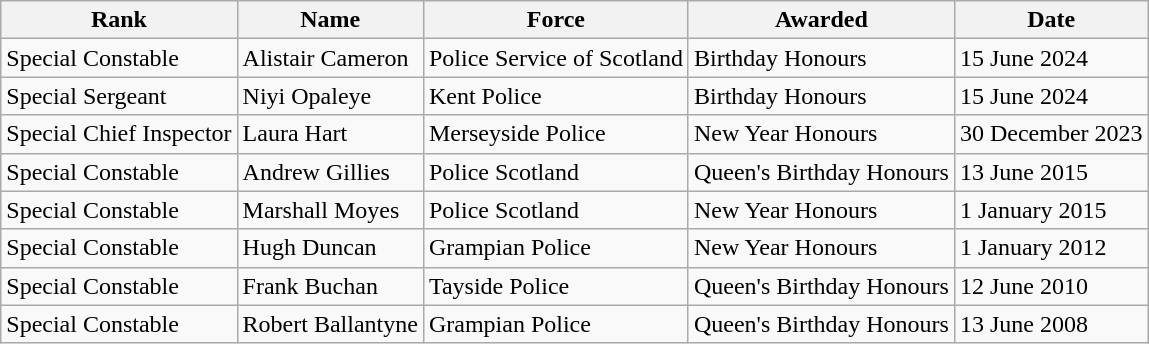<table class="wikitable">
<tr>
<th>Rank</th>
<th>Name</th>
<th>Force</th>
<th>Awarded</th>
<th>Date</th>
</tr>
<tr>
<td>Special Constable</td>
<td>Alistair Cameron </td>
<td>Police Service of Scotland</td>
<td>Birthday Honours</td>
<td>15 June 2024</td>
</tr>
<tr>
<td>Special Sergeant</td>
<td>Niyi Opaleye </td>
<td>Kent Police</td>
<td>Birthday Honours</td>
<td>15 June 2024</td>
</tr>
<tr>
<td>Special Chief Inspector</td>
<td>Laura Hart </td>
<td>Merseyside Police</td>
<td>New Year Honours</td>
<td>30 December 2023</td>
</tr>
<tr>
<td>Special Constable</td>
<td>Andrew Gillies </td>
<td>Police Scotland</td>
<td>Queen's Birthday Honours</td>
<td>13 June 2015</td>
</tr>
<tr>
<td>Special Constable</td>
<td>Marshall Moyes </td>
<td>Police Scotland</td>
<td>New Year Honours</td>
<td>1 January 2015</td>
</tr>
<tr>
<td>Special Constable</td>
<td>Hugh Duncan </td>
<td>Grampian Police</td>
<td>New Year Honours</td>
<td>1 January 2012</td>
</tr>
<tr>
<td>Special Constable</td>
<td>Frank Buchan</td>
<td>Tayside Police</td>
<td>Queen's Birthday Honours</td>
<td>12 June 2010</td>
</tr>
<tr>
<td>Special Constable</td>
<td>Robert Ballantyne </td>
<td>Grampian Police</td>
<td>Queen's Birthday Honours</td>
<td>13 June 2008</td>
</tr>
</table>
